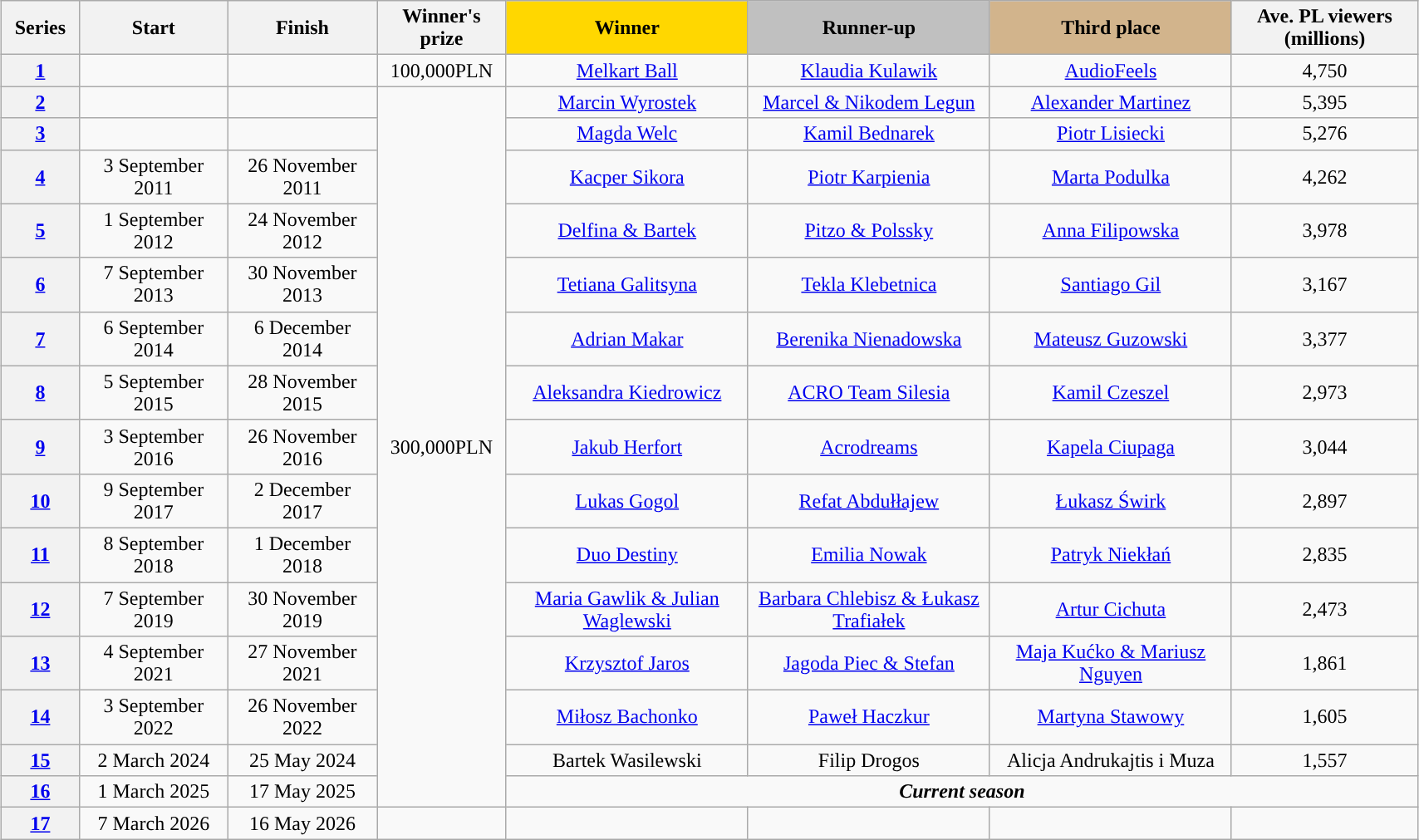<table class="wikitable" style="margin-left: auto; margin-right: auto; border: none; text-align:center; font-size:100%; width: 90%;">
<tr>
<th style="width:4%;">Series</th>
<th style="width:8%;">Start</th>
<th style="width:8%;">Finish</th>
<th style="width:4%;">Winner's prize</th>
<th style="width:13%; background:gold;" align="center">Winner</th>
<th style="width:13%; background:silver;" align="center">Runner-up</th>
<th style="width:13%; background:tan;" align="center">Third place</th>
<th style="width:10%;">Ave. PL viewers<br>(millions)</th>
</tr>
<tr>
<th scope="row"><a href='#'>1</a></th>
<td></td>
<td></td>
<td rowspan="1">100,000PLN</td>
<td><a href='#'>Melkart Ball</a></td>
<td><a href='#'>Klaudia Kulawik</a></td>
<td><a href='#'>AudioFeels</a></td>
<td>4,750</td>
</tr>
<tr>
<th scope="row"><a href='#'>2</a></th>
<td></td>
<td></td>
<td rowspan="15">300,000PLN</td>
<td><a href='#'>Marcin Wyrostek</a></td>
<td><a href='#'>Marcel & Nikodem Legun</a></td>
<td><a href='#'>Alexander Martinez</a></td>
<td>5,395</td>
</tr>
<tr>
<th scope="row"><a href='#'>3</a></th>
<td></td>
<td></td>
<td><a href='#'>Magda Welc</a></td>
<td><a href='#'>Kamil Bednarek</a></td>
<td><a href='#'>Piotr Lisiecki</a></td>
<td>5,276</td>
</tr>
<tr>
<th scope="row"><a href='#'>4</a></th>
<td>3 September 2011</td>
<td>26 November 2011</td>
<td><a href='#'>Kacper Sikora</a></td>
<td><a href='#'>Piotr Karpienia</a></td>
<td><a href='#'>Marta Podulka</a></td>
<td>4,262</td>
</tr>
<tr>
<th scope="row"><a href='#'>5</a></th>
<td>1 September 2012</td>
<td>24 November 2012</td>
<td><a href='#'>Delfina & Bartek</a></td>
<td><a href='#'>Pitzo & Polssky</a></td>
<td><a href='#'>Anna Filipowska</a></td>
<td>3,978</td>
</tr>
<tr>
<th scope="row"><a href='#'>6</a></th>
<td>7 September 2013</td>
<td>30 November 2013</td>
<td><a href='#'>Tetiana Galitsyna</a></td>
<td><a href='#'>Tekla Klebetnica</a></td>
<td><a href='#'>Santiago Gil</a></td>
<td>3,167</td>
</tr>
<tr>
<th scope="row"><a href='#'>7</a></th>
<td>6 September 2014</td>
<td>6 December 2014</td>
<td><a href='#'>Adrian Makar</a></td>
<td><a href='#'>Berenika Nienadowska</a></td>
<td><a href='#'>Mateusz Guzowski</a></td>
<td>3,377</td>
</tr>
<tr>
<th scope="row"><a href='#'>8</a></th>
<td>5 September 2015</td>
<td>28 November 2015</td>
<td><a href='#'>Aleksandra Kiedrowicz</a></td>
<td><a href='#'>ACRO Team Silesia</a></td>
<td><a href='#'>Kamil Czeszel</a></td>
<td>2,973</td>
</tr>
<tr>
<th scope="row"><a href='#'>9</a></th>
<td>3 September 2016</td>
<td>26 November 2016</td>
<td><a href='#'>Jakub Herfort</a></td>
<td><a href='#'>Acrodreams</a></td>
<td><a href='#'>Kapela Ciupaga</a></td>
<td>3,044</td>
</tr>
<tr>
<th scope="row"><a href='#'>10</a></th>
<td>9 September 2017</td>
<td>2 December 2017</td>
<td><a href='#'>Lukas Gogol</a></td>
<td><a href='#'>Refat Abdułłajew</a></td>
<td><a href='#'>Łukasz Świrk</a></td>
<td>2,897</td>
</tr>
<tr>
<th scope="row"><a href='#'>11</a></th>
<td>8 September 2018</td>
<td>1 December 2018</td>
<td><a href='#'>Duo Destiny</a></td>
<td><a href='#'>Emilia Nowak</a></td>
<td><a href='#'>Patryk Niekłań</a></td>
<td>2,835</td>
</tr>
<tr>
<th !scope="row"><a href='#'>12</a></th>
<td>7 September 2019</td>
<td>30 November 2019</td>
<td><a href='#'>Maria Gawlik & Julian Waglewski</a></td>
<td><a href='#'>Barbara Chlebisz & Łukasz Trafiałek</a></td>
<td><a href='#'>Artur Cichuta</a></td>
<td>2,473</td>
</tr>
<tr>
<th !scope="row"><a href='#'>13</a></th>
<td>4 September 2021</td>
<td>27 November 2021</td>
<td><a href='#'>Krzysztof Jaros</a></td>
<td><a href='#'>Jagoda Piec & Stefan</a></td>
<td><a href='#'>Maja Kućko & Mariusz Nguyen</a></td>
<td>1,861</td>
</tr>
<tr>
<th !scope="row"><a href='#'>14</a></th>
<td>3 September 2022</td>
<td>26 November 2022</td>
<td><a href='#'>Miłosz Bachonko</a></td>
<td><a href='#'>Paweł Haczkur</a></td>
<td><a href='#'>Martyna Stawowy</a></td>
<td>1,605</td>
</tr>
<tr>
<th !scope="row"><a href='#'>15</a></th>
<td>2 March 2024</td>
<td>25 May 2024</td>
<td>Bartek Wasilewski</td>
<td>Filip Drogos</td>
<td>Alicja Andrukajtis i Muza</td>
<td>1,557</td>
</tr>
<tr>
<th><a href='#'>16</a></th>
<td>1 March 2025</td>
<td>17 May 2025</td>
<td colspan="4"><strong><em>Current season</em></strong></td>
</tr>
<tr>
<th><a href='#'>17</a></th>
<td>7 March 2026</td>
<td>16 May 2026</td>
<td></td>
<td></td>
<td></td>
<td></td>
<td></td>
</tr>
</table>
